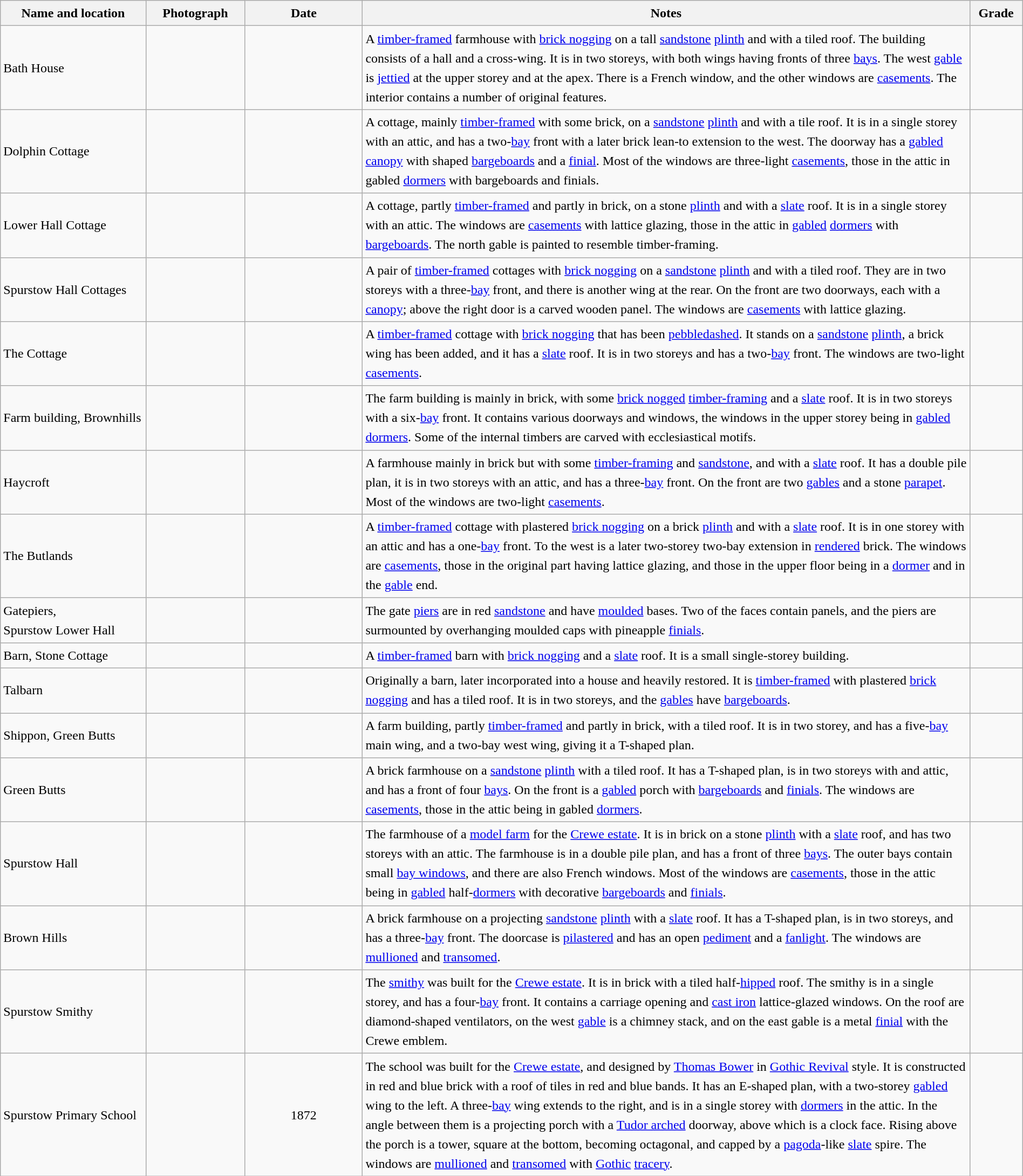<table class="wikitable sortable plainrowheaders" style="width:100%;border:0px;text-align:left;line-height:150%;">
<tr>
<th scope="col"  style="width:150px">Name and location</th>
<th scope="col"  style="width:100px" class="unsortable">Photograph</th>
<th scope="col"  style="width:120px">Date</th>
<th scope="col"  style="width:650px" class="unsortable">Notes</th>
<th scope="col"  style="width:50px">Grade</th>
</tr>
<tr>
<td>Bath House<br><small></small></td>
<td></td>
<td align="center"></td>
<td>A <a href='#'>timber-framed</a> farmhouse with <a href='#'>brick nogging</a> on a tall <a href='#'>sandstone</a> <a href='#'>plinth</a> and with a tiled roof.  The building consists of a hall and a cross-wing.  It is in two storeys, with both wings having fronts of three <a href='#'>bays</a>.  The west <a href='#'>gable</a> is <a href='#'>jettied</a> at the upper storey and at the apex.  There is a French window, and the other windows are <a href='#'>casements</a>.  The interior contains a number of original features.</td>
<td align="center" ></td>
</tr>
<tr>
<td>Dolphin Cottage<br><small></small></td>
<td></td>
<td align="center"></td>
<td>A cottage, mainly <a href='#'>timber-framed</a> with some brick, on a <a href='#'>sandstone</a> <a href='#'>plinth</a> and with a tile roof.  It is in a single storey with an attic, and has a two-<a href='#'>bay</a> front with a later brick lean-to extension to the west.  The doorway has a <a href='#'>gabled</a> <a href='#'>canopy</a> with shaped <a href='#'>bargeboards</a> and a <a href='#'>finial</a>.  Most of the windows are three-light <a href='#'>casements</a>, those in the attic in gabled <a href='#'>dormers</a> with bargeboards and finials.</td>
<td align="center" ></td>
</tr>
<tr>
<td>Lower Hall Cottage<br><small></small></td>
<td></td>
<td align="center"></td>
<td>A cottage, partly <a href='#'>timber-framed</a> and partly in brick, on a stone <a href='#'>plinth</a> and with a <a href='#'>slate</a> roof.  It is in a single storey with an attic.  The windows are <a href='#'>casements</a> with lattice glazing, those in the attic in <a href='#'>gabled</a> <a href='#'>dormers</a> with <a href='#'>bargeboards</a>.  The north gable is painted to resemble timber-framing.</td>
<td align="center" ></td>
</tr>
<tr>
<td>Spurstow Hall Cottages<br><small></small></td>
<td></td>
<td align="center"></td>
<td>A pair of <a href='#'>timber-framed</a> cottages with <a href='#'>brick nogging</a> on a <a href='#'>sandstone</a> <a href='#'>plinth</a> and with a tiled roof.  They are in two storeys with a three-<a href='#'>bay</a> front, and there is another wing at the rear.  On the front are two doorways, each with a <a href='#'>canopy</a>; above the right door is a carved wooden panel.  The windows are <a href='#'>casements</a> with lattice glazing.</td>
<td align="center" ></td>
</tr>
<tr>
<td>The Cottage<br><small></small></td>
<td></td>
<td align="center"></td>
<td>A <a href='#'>timber-framed</a> cottage with <a href='#'>brick nogging</a> that has been <a href='#'>pebbledashed</a>.  It stands on a <a href='#'>sandstone</a> <a href='#'>plinth</a>, a brick wing has been added, and it has a <a href='#'>slate</a> roof.  It is in two storeys and has a two-<a href='#'>bay</a> front.  The windows are two-light <a href='#'>casements</a>.</td>
<td align="center" ></td>
</tr>
<tr>
<td>Farm building, Brownhills<br><small></small></td>
<td></td>
<td align="center"></td>
<td>The farm building is mainly in brick, with some <a href='#'>brick nogged</a> <a href='#'>timber-framing</a> and a <a href='#'>slate</a> roof.  It is in two storeys with a six-<a href='#'>bay</a> front.  It contains various doorways and windows, the windows in the upper storey being in <a href='#'>gabled</a> <a href='#'>dormers</a>.  Some of the internal timbers are carved with ecclesiastical motifs.</td>
<td align="center" ></td>
</tr>
<tr>
<td>Haycroft<br><small></small></td>
<td></td>
<td align="center"></td>
<td>A farmhouse mainly in brick but with some <a href='#'>timber-framing</a> and <a href='#'>sandstone</a>, and with a <a href='#'>slate</a> roof.  It has a double pile plan, it is in two storeys with an attic, and has a three-<a href='#'>bay</a> front.  On the front are two <a href='#'>gables</a> and a stone <a href='#'>parapet</a>.  Most of the windows are two-light <a href='#'>casements</a>.</td>
<td align="center" ></td>
</tr>
<tr>
<td>The Butlands<br><small></small></td>
<td></td>
<td align="center"></td>
<td>A <a href='#'>timber-framed</a> cottage with plastered <a href='#'>brick nogging</a> on a brick <a href='#'>plinth</a> and with a <a href='#'>slate</a> roof.  It is in one storey with an attic and has a one-<a href='#'>bay</a> front.  To the west is a later two-storey two-bay extension in <a href='#'>rendered</a> brick.  The windows are <a href='#'>casements</a>, those in the original part having lattice glazing, and those in the upper floor being in a <a href='#'>dormer</a> and in the <a href='#'>gable</a> end.</td>
<td align="center" ></td>
</tr>
<tr>
<td>Gatepiers,<br>Spurstow Lower Hall<br><small></small></td>
<td></td>
<td align="center"></td>
<td>The gate <a href='#'>piers</a> are in red <a href='#'>sandstone</a> and have <a href='#'>moulded</a> bases.  Two of the faces contain panels, and the piers are surmounted by overhanging moulded caps with pineapple <a href='#'>finials</a>.</td>
<td align="center" ></td>
</tr>
<tr>
<td>Barn, Stone Cottage<br><small></small></td>
<td></td>
<td align="center"></td>
<td>A <a href='#'>timber-framed</a> barn with <a href='#'>brick nogging</a> and a <a href='#'>slate</a> roof.  It is a small single-storey building.</td>
<td align="center" ></td>
</tr>
<tr>
<td>Talbarn<br><small></small></td>
<td></td>
<td align="center"></td>
<td>Originally a barn, later incorporated into a house and heavily restored.  It is <a href='#'>timber-framed</a> with plastered <a href='#'>brick nogging</a> and has a tiled roof.  It is in two storeys, and the <a href='#'>gables</a> have <a href='#'>bargeboards</a>.</td>
<td align="center" ></td>
</tr>
<tr>
<td>Shippon, Green Butts<br><small></small></td>
<td></td>
<td align="center"></td>
<td>A farm building, partly <a href='#'>timber-framed</a> and partly in brick, with a tiled roof.  It is in two storey, and has a five-<a href='#'>bay</a> main wing, and a two-bay west wing, giving it a T-shaped plan.</td>
<td align="center" ></td>
</tr>
<tr>
<td>Green Butts<br><small></small></td>
<td></td>
<td align="center"></td>
<td>A brick farmhouse on a <a href='#'>sandstone</a> <a href='#'>plinth</a> with a tiled roof.  It has a T-shaped plan, is in two storeys with and attic, and has a front of four <a href='#'>bays</a>.  On the front is a <a href='#'>gabled</a> porch with <a href='#'>bargeboards</a> and <a href='#'>finials</a>.  The windows are <a href='#'>casements</a>, those in the attic being in gabled <a href='#'>dormers</a>.</td>
<td align="center" ></td>
</tr>
<tr>
<td>Spurstow Hall<br><small></small></td>
<td></td>
<td align="center"></td>
<td>The farmhouse of a <a href='#'>model farm</a> for the <a href='#'>Crewe estate</a>.  It is in brick on a stone <a href='#'>plinth</a> with a <a href='#'>slate</a> roof, and has two storeys with an attic. The farmhouse is in a double pile plan, and has a front of three <a href='#'>bays</a>.  The outer bays contain small <a href='#'>bay windows</a>, and there are also French windows.  Most of the windows are <a href='#'>casements</a>, those in the attic being in <a href='#'>gabled</a> half-<a href='#'>dormers</a> with decorative <a href='#'>bargeboards</a> and <a href='#'>finials</a>.</td>
<td align="center" ></td>
</tr>
<tr>
<td>Brown Hills<br><small></small></td>
<td></td>
<td align="center"></td>
<td>A brick farmhouse on a projecting <a href='#'>sandstone</a> <a href='#'>plinth</a> with a <a href='#'>slate</a> roof.  It has a T-shaped plan, is in two storeys, and has a three-<a href='#'>bay</a> front.  The doorcase is <a href='#'>pilastered</a> and has an open <a href='#'>pediment</a> and a <a href='#'>fanlight</a>.  The windows are <a href='#'>mullioned</a> and <a href='#'>transomed</a>.</td>
<td align="center" ></td>
</tr>
<tr>
<td>Spurstow Smithy<br><small></small></td>
<td></td>
<td align="center"></td>
<td>The <a href='#'>smithy</a> was built for the <a href='#'>Crewe estate</a>.  It is in brick with a tiled half-<a href='#'>hipped</a> roof.  The smithy is in a single storey, and has a four-<a href='#'>bay</a> front.  It contains a carriage opening and <a href='#'>cast iron</a> lattice-glazed windows.  On the roof are diamond-shaped ventilators, on the west <a href='#'>gable</a> is a chimney stack, and on the east gable is a metal <a href='#'>finial</a> with the Crewe emblem.</td>
<td align="center" ></td>
</tr>
<tr>
<td>Spurstow Primary School<br><small></small></td>
<td></td>
<td align="center">1872</td>
<td>The school was built for the <a href='#'>Crewe estate</a>, and designed by <a href='#'>Thomas Bower</a> in <a href='#'>Gothic Revival</a> style.  It is constructed in red and blue brick with a roof of tiles in red and blue bands.  It has an E-shaped plan, with a two-storey <a href='#'>gabled</a> wing to the left.  A three-<a href='#'>bay</a> wing extends to the right, and is in a single storey with <a href='#'>dormers</a> in the attic.  In the angle between them is a projecting porch with a <a href='#'>Tudor arched</a> doorway, above which is a clock face.  Rising above the porch is a tower, square at the bottom, becoming octagonal, and capped by a <a href='#'>pagoda</a>-like <a href='#'>slate</a> spire.  The windows are <a href='#'>mullioned</a> and <a href='#'>transomed</a> with <a href='#'>Gothic</a> <a href='#'>tracery</a>.</td>
<td align="center" ></td>
</tr>
<tr>
</tr>
</table>
